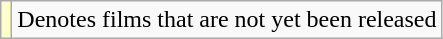<table class="wikitable">
<tr>
<td style="background:#ffc;"></td>
<td>Denotes films that are not yet been released</td>
</tr>
</table>
